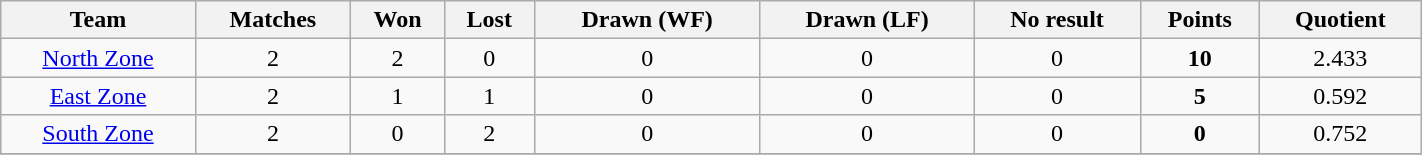<table class="wikitable sortable" style="text-align: center; width:75%">
<tr>
<th>Team</th>
<th>Matches</th>
<th>Won</th>
<th>Lost</th>
<th>Drawn (WF)</th>
<th>Drawn (LF)</th>
<th>No result</th>
<th>Points</th>
<th>Quotient</th>
</tr>
<tr -bgcolor="#ccffcc">
<td><a href='#'>North Zone</a></td>
<td>2</td>
<td>2</td>
<td>0</td>
<td>0</td>
<td>0</td>
<td>0</td>
<td><strong>10</strong></td>
<td>2.433</td>
</tr>
<tr>
<td><a href='#'>East Zone</a></td>
<td>2</td>
<td>1</td>
<td>1</td>
<td>0</td>
<td>0</td>
<td>0</td>
<td><strong>5</strong></td>
<td>0.592</td>
</tr>
<tr>
<td><a href='#'>South Zone</a></td>
<td>2</td>
<td>0</td>
<td>2</td>
<td>0</td>
<td>0</td>
<td>0</td>
<td><strong>0</strong></td>
<td>0.752</td>
</tr>
<tr>
</tr>
</table>
